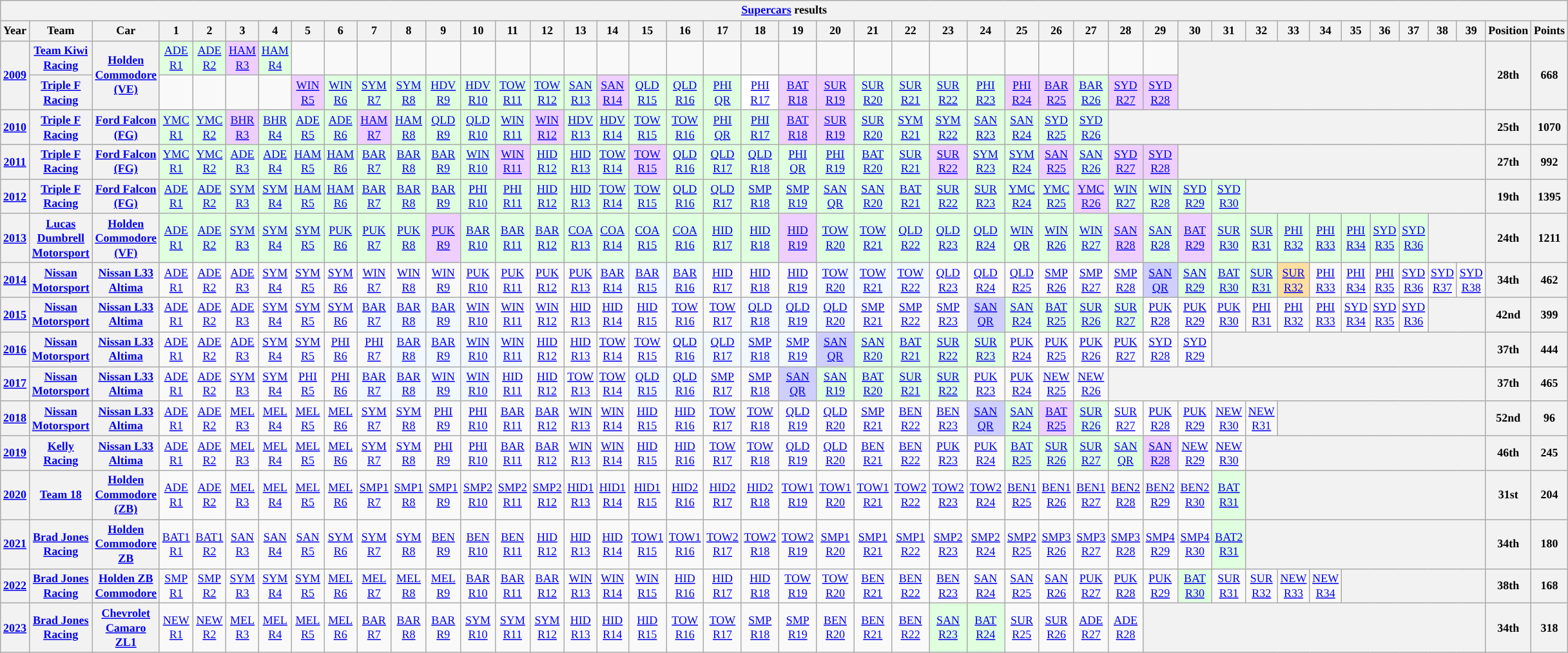<table class="wikitable" style="text-align:center; font-size:75%">
<tr>
<th colspan=45><a href='#'>Supercars</a> results</th>
</tr>
<tr>
<th>Year</th>
<th>Team</th>
<th>Car</th>
<th>1</th>
<th>2</th>
<th>3</th>
<th>4</th>
<th>5</th>
<th>6</th>
<th>7</th>
<th>8</th>
<th>9</th>
<th>10</th>
<th>11</th>
<th>12</th>
<th>13</th>
<th>14</th>
<th>15</th>
<th>16</th>
<th>17</th>
<th>18</th>
<th>19</th>
<th>20</th>
<th>21</th>
<th>22</th>
<th>23</th>
<th>24</th>
<th>25</th>
<th>26</th>
<th>27</th>
<th>28</th>
<th>29</th>
<th>30</th>
<th>31</th>
<th>32</th>
<th>33</th>
<th>34</th>
<th>35</th>
<th>36</th>
<th>37</th>
<th>38</th>
<th>39</th>
<th>Position</th>
<th>Points</th>
</tr>
<tr>
<th rowspan=2><a href='#'>2009</a></th>
<th><a href='#'>Team Kiwi Racing</a></th>
<th rowspan=2><a href='#'>Holden Commodore (VE)</a></th>
<td style="background: #dfffdf"><a href='#'>ADE<br>R1</a><br></td>
<td style="background: #dfffdf"><a href='#'>ADE<br>R2</a><br></td>
<td style="background: #efcfff"><a href='#'>HAM<br>R3</a><br></td>
<td style="background: #dfffdf"><a href='#'>HAM<br>R4</a><br></td>
<td></td>
<td></td>
<td></td>
<td></td>
<td></td>
<td></td>
<td></td>
<td></td>
<td></td>
<td></td>
<td></td>
<td></td>
<td></td>
<td></td>
<td></td>
<td></td>
<td></td>
<td></td>
<td></td>
<td></td>
<td></td>
<td></td>
<td></td>
<td></td>
<td></td>
<th colspan=10 rowspan=2></th>
<th rowspan=2>28th</th>
<th rowspan=2>668</th>
</tr>
<tr>
<th><a href='#'>Triple F Racing</a></th>
<td></td>
<td></td>
<td></td>
<td></td>
<td style="background: #efcfff"><a href='#'>WIN<br>R5</a><br></td>
<td style="background: #dfffdf"><a href='#'>WIN<br>R6</a><br></td>
<td style="background: #dfffdf"><a href='#'>SYM<br>R7</a><br></td>
<td style="background: #dfffdf"><a href='#'>SYM<br>R8</a><br></td>
<td style="background: #dfffdf"><a href='#'>HDV<br>R9</a><br></td>
<td style="background: #dfffdf"><a href='#'>HDV<br>R10</a><br></td>
<td style="background: #dfffdf"><a href='#'>TOW<br>R11</a><br></td>
<td style="background: #dfffdf"><a href='#'>TOW<br>R12</a><br></td>
<td style="background: #dfffdf"><a href='#'>SAN<br>R13</a><br></td>
<td style="background: #efcfff"><a href='#'>SAN<br>R14</a><br></td>
<td style="background: #dfffdf"><a href='#'>QLD<br>R15</a><br></td>
<td style="background: #dfffdf"><a href='#'>QLD<br>R16</a><br></td>
<td style="background: #dfffdf"><a href='#'>PHI<br>QR</a><br></td>
<td style="background: #ffffff"><a href='#'>PHI<br>R17</a><br></td>
<td style="background: #efcfff"><a href='#'>BAT<br>R18</a><br></td>
<td style="background: #efcfff"><a href='#'>SUR<br>R19</a><br></td>
<td style="background: #dfffdf"><a href='#'>SUR<br>R20</a><br></td>
<td style="background: #dfffdf"><a href='#'>SUR<br>R21</a><br></td>
<td style="background: #dfffdf"><a href='#'>SUR<br>R22</a><br></td>
<td style="background: #dfffdf"><a href='#'>PHI<br>R23</a><br></td>
<td style="background: #efcfff"><a href='#'>PHI<br>R24</a><br></td>
<td style="background: #efcfff"><a href='#'>BAR<br>R25</a><br></td>
<td style="background: #dfffdf"><a href='#'>BAR<br>R26</a><br></td>
<td style="background: #efcfff"><a href='#'>SYD<br>R27</a><br></td>
<td style="background: #efcfff"><a href='#'>SYD<br>R28</a><br></td>
</tr>
<tr>
<th><a href='#'>2010</a></th>
<th><a href='#'>Triple F Racing</a></th>
<th><a href='#'>Ford Falcon (FG)</a></th>
<td style="background: #dfffdf"><a href='#'>YMC<br>R1</a><br></td>
<td style="background: #dfffdf"><a href='#'>YMC<br>R2</a><br></td>
<td style="background: #efcfff"><a href='#'>BHR<br>R3</a><br></td>
<td style="background: #dfffdf"><a href='#'>BHR<br>R4</a><br></td>
<td style="background: #dfffdf"><a href='#'>ADE<br>R5</a><br></td>
<td style="background: #dfffdf"><a href='#'>ADE<br>R6</a><br></td>
<td style="background: #efcfff"><a href='#'>HAM<br>R7</a><br></td>
<td style="background: #dfffdf"><a href='#'>HAM<br>R8</a><br></td>
<td style="background: #dfffdf"><a href='#'>QLD<br>R9</a><br></td>
<td style="background: #dfffdf"><a href='#'>QLD<br>R10</a><br></td>
<td style="background: #dfffdf"><a href='#'>WIN<br>R11</a><br></td>
<td style="background: #efcfff"><a href='#'>WIN<br>R12</a><br></td>
<td style="background: #dfffdf"><a href='#'>HDV<br>R13</a><br></td>
<td style="background: #dfffdf"><a href='#'>HDV<br>R14</a><br></td>
<td style="background: #dfffdf"><a href='#'>TOW<br>R15</a><br></td>
<td style="background: #dfffdf"><a href='#'>TOW<br>R16</a><br></td>
<td style="background: #dfffdf"><a href='#'>PHI<br>QR</a><br></td>
<td style="background: #dfffdf"><a href='#'>PHI<br>R17</a><br></td>
<td style="background: #efcfff"><a href='#'>BAT<br>R18</a><br></td>
<td style="background: #efcfff"><a href='#'>SUR<br>R19</a><br></td>
<td style="background: #dfffdf"><a href='#'>SUR<br>R20</a><br></td>
<td style="background: #dfffdf"><a href='#'>SYM<br>R21</a><br></td>
<td style="background: #dfffdf"><a href='#'>SYM<br>R22</a><br></td>
<td style="background: #dfffdf"><a href='#'>SAN<br>R23</a><br></td>
<td style="background: #dfffdf"><a href='#'>SAN<br>R24</a><br></td>
<td style="background: #dfffdf"><a href='#'>SYD<br>R25</a><br></td>
<td style="background: #dfffdf"><a href='#'>SYD<br>R26</a><br></td>
<th colspan=12></th>
<th>25th</th>
<th>1070</th>
</tr>
<tr>
<th><a href='#'>2011</a></th>
<th><a href='#'>Triple F Racing</a></th>
<th><a href='#'>Ford Falcon (FG)</a></th>
<td style="background: #dfffdf"><a href='#'>YMC<br>R1</a><br></td>
<td style="background: #dfffdf"><a href='#'>YMC<br>R2</a><br></td>
<td style="background: #dfffdf"><a href='#'>ADE<br>R3</a><br></td>
<td style="background: #dfffdf"><a href='#'>ADE<br>R4</a><br></td>
<td style="background: #dfffdf"><a href='#'>HAM<br>R5</a><br></td>
<td style="background: #dfffdf"><a href='#'>HAM<br>R6</a><br></td>
<td style="background: #dfffdf"><a href='#'>BAR<br>R7</a><br></td>
<td style="background: #dfffdf"><a href='#'>BAR<br>R8</a><br></td>
<td style="background: #dfffdf"><a href='#'>BAR<br>R9</a><br></td>
<td style="background: #dfffdf"><a href='#'>WIN<br>R10</a><br></td>
<td style="background: #efcfff"><a href='#'>WIN<br>R11</a><br></td>
<td style="background: #dfffdf"><a href='#'>HID<br>R12</a><br></td>
<td style="background: #dfffdf"><a href='#'>HID<br>R13</a><br></td>
<td style="background: #dfffdf"><a href='#'>TOW<br>R14</a><br></td>
<td style="background: #efcfff"><a href='#'>TOW<br>R15</a><br></td>
<td style="background: #dfffdf"><a href='#'>QLD<br>R16</a><br></td>
<td style="background: #dfffdf"><a href='#'>QLD<br>R17</a><br></td>
<td style="background: #dfffdf"><a href='#'>QLD<br>R18</a><br></td>
<td style="background: #dfffdf"><a href='#'>PHI<br>QR</a><br></td>
<td style="background: #dfffdf"><a href='#'>PHI<br>R19</a><br></td>
<td style="background: #dfffdf"><a href='#'>BAT<br>R20</a><br></td>
<td style="background: #dfffdf"><a href='#'>SUR<br>R21</a><br></td>
<td style="background: #efcfff"><a href='#'>SUR<br>R22</a><br></td>
<td style="background: #dfffdf"><a href='#'>SYM<br>R23</a><br></td>
<td style="background: #dfffdf"><a href='#'>SYM<br>R24</a><br></td>
<td style="background: #efcfff"><a href='#'>SAN<br>R25</a><br></td>
<td style="background: #dfffdf"><a href='#'>SAN<br>R26</a><br></td>
<td style="background: #efcfff"><a href='#'>SYD<br>R27</a><br></td>
<td style="background: #efcfff"><a href='#'>SYD<br>R28</a><br></td>
<th colspan=10></th>
<th>27th</th>
<th>992</th>
</tr>
<tr>
<th><a href='#'>2012</a></th>
<th><a href='#'>Triple F Racing</a></th>
<th><a href='#'>Ford Falcon (FG)</a></th>
<td style="background: #dfffdf"><a href='#'>ADE<br>R1</a><br></td>
<td style="background: #dfffdf"><a href='#'>ADE<br>R2</a><br></td>
<td style="background: #dfffdf"><a href='#'>SYM<br>R3</a><br></td>
<td style="background: #dfffdf"><a href='#'>SYM<br>R4</a><br></td>
<td style="background: #dfffdf"><a href='#'>HAM<br>R5</a><br></td>
<td style="background: #dfffdf"><a href='#'>HAM<br>R6</a><br></td>
<td style="background: #dfffdf"><a href='#'>BAR<br>R7</a><br></td>
<td style="background: #dfffdf"><a href='#'>BAR<br>R8</a><br></td>
<td style="background: #dfffdf"><a href='#'>BAR<br>R9</a><br></td>
<td style="background: #dfffdf"><a href='#'>PHI<br>R10</a><br></td>
<td style="background: #dfffdf"><a href='#'>PHI<br>R11</a><br></td>
<td style="background: #dfffdf"><a href='#'>HID<br>R12</a><br></td>
<td style="background: #dfffdf"><a href='#'>HID<br>R13</a><br></td>
<td style="background: #dfffdf"><a href='#'>TOW<br>R14</a><br></td>
<td style="background: #dfffdf"><a href='#'>TOW<br>R15</a><br></td>
<td style="background: #dfffdf"><a href='#'>QLD<br>R16</a><br></td>
<td style="background: #dfffdf"><a href='#'>QLD<br>R17</a><br></td>
<td style="background: #dfffdf"><a href='#'>SMP<br>R18</a><br></td>
<td style="background: #dfffdf"><a href='#'>SMP<br>R19</a><br></td>
<td style="background: #dfffdf"><a href='#'>SAN<br>QR</a><br></td>
<td style="background: #dfffdf"><a href='#'>SAN<br>R20</a><br></td>
<td style="background: #dfffdf"><a href='#'>BAT<br>R21</a><br></td>
<td style="background: #dfffdf"><a href='#'>SUR<br>R22</a><br></td>
<td style="background: #dfffdf"><a href='#'>SUR<br>R23</a><br></td>
<td style="background: #dfffdf"><a href='#'>YMC<br>R24</a><br></td>
<td style="background: #dfffdf"><a href='#'>YMC<br>R25</a><br></td>
<td style="background: #efcfff"><a href='#'>YMC<br>R26</a><br></td>
<td style="background: #dfffdf"><a href='#'>WIN<br>R27</a><br></td>
<td style="background: #dfffdf"><a href='#'>WIN<br>R28</a><br></td>
<td style="background: #dfffdf"><a href='#'>SYD<br>R29</a><br></td>
<td style="background: #dfffdf"><a href='#'>SYD<br>R30</a><br></td>
<th colspan=8></th>
<th>19th</th>
<th>1395</th>
</tr>
<tr>
<th><a href='#'>2013</a></th>
<th><a href='#'>Lucas Dumbrell Motorsport</a></th>
<th><a href='#'>Holden Commodore (VF)</a></th>
<td style="background: #dfffdf"><a href='#'>ADE<br>R1</a><br></td>
<td style="background: #dfffdf"><a href='#'>ADE<br>R2</a><br></td>
<td style="background: #dfffdf"><a href='#'>SYM<br>R3</a><br></td>
<td style="background: #dfffdf"><a href='#'>SYM<br>R4</a><br></td>
<td style="background: #dfffdf"><a href='#'>SYM<br>R5</a><br></td>
<td style="background: #dfffdf"><a href='#'>PUK<br>R6</a><br></td>
<td style="background: #dfffdf"><a href='#'>PUK<br>R7</a><br></td>
<td style="background: #dfffdf"><a href='#'>PUK<br>R8</a><br></td>
<td style="background: #efcfff"><a href='#'>PUK<br>R9</a><br></td>
<td style="background: #dfffdf"><a href='#'>BAR<br>R10</a><br></td>
<td style="background: #dfffdf"><a href='#'>BAR<br>R11</a><br></td>
<td style="background: #dfffdf"><a href='#'>BAR<br>R12</a><br></td>
<td style="background: #dfffdf"><a href='#'>COA<br>R13</a><br></td>
<td style="background: #dfffdf"><a href='#'>COA<br>R14</a><br></td>
<td style="background: #dfffdf"><a href='#'>COA<br>R15</a><br></td>
<td style="background: #dfffdf"><a href='#'>COA<br>R16</a><br></td>
<td style="background: #dfffdf"><a href='#'>HID<br>R17</a><br></td>
<td style="background: #dfffdf"><a href='#'>HID<br>R18</a><br></td>
<td style="background: #efcfff"><a href='#'>HID<br>R19</a><br></td>
<td style="background: #dfffdf"><a href='#'>TOW<br>R20</a><br></td>
<td style="background: #dfffdf"><a href='#'>TOW<br>R21</a><br></td>
<td style="background: #dfffdf"><a href='#'>QLD<br>R22</a><br></td>
<td style="background: #dfffdf"><a href='#'>QLD<br>R23</a><br></td>
<td style="background: #dfffdf"><a href='#'>QLD<br>R24</a><br></td>
<td style="background: #dfffdf"><a href='#'>WIN<br>QR</a><br></td>
<td style="background: #dfffdf"><a href='#'>WIN<br>R26</a><br></td>
<td style="background: #dfffdf"><a href='#'>WIN<br>R27</a><br></td>
<td style="background: #efcfff"><a href='#'>SAN<br>R28</a><br></td>
<td style="background: #dfffdf"><a href='#'>SAN<br>R28</a><br></td>
<td style="background: #efcfff"><a href='#'>BAT<br>R29</a><br></td>
<td style="background: #dfffdf"><a href='#'>SUR<br>R30</a><br></td>
<td style="background: #dfffdf"><a href='#'>SUR<br>R31</a><br></td>
<td style="background: #dfffdf"><a href='#'>PHI<br>R32</a><br></td>
<td style="background: #dfffdf"><a href='#'>PHI<br>R33</a><br></td>
<td style="background: #dfffdf"><a href='#'>PHI<br>R34</a><br></td>
<td style="background: #dfffdf"><a href='#'>SYD<br>R35</a><br></td>
<td style="background: #dfffdf"><a href='#'>SYD<br>R36</a><br></td>
<th colspan=2></th>
<th>24th</th>
<th>1211</th>
</tr>
<tr>
<th><a href='#'>2014</a></th>
<th><a href='#'>Nissan Motorsport</a></th>
<th><a href='#'>Nissan L33 Altima</a></th>
<td><a href='#'>ADE<br>R1</a></td>
<td><a href='#'>ADE<br>R2</a></td>
<td><a href='#'>ADE<br>R3</a></td>
<td><a href='#'>SYM<br>R4</a></td>
<td><a href='#'>SYM<br>R5</a></td>
<td><a href='#'>SYM<br>R6</a></td>
<td><a href='#'>WIN<br>R7</a></td>
<td><a href='#'>WIN<br>R8</a></td>
<td><a href='#'>WIN<br>R9</a></td>
<td><a href='#'>PUK<br>R10</a></td>
<td><a href='#'>PUK<br>R11</a></td>
<td><a href='#'>PUK<br>R12</a></td>
<td><a href='#'>PUK<br>R13</a></td>
<td style="background:#F1F8FF;"><a href='#'>BAR<br>R14</a><br></td>
<td style="background:#F1F8FF;"><a href='#'>BAR<br>R15</a><br></td>
<td style="background:#F1F8FF;"><a href='#'>BAR<br>R16</a><br></td>
<td><a href='#'>HID<br>R17</a></td>
<td><a href='#'>HID<br>R18</a></td>
<td><a href='#'>HID<br>R19</a></td>
<td style="background:#F1F8FF;"><a href='#'>TOW<br>R20</a><br></td>
<td style="background:#F1F8FF;"><a href='#'>TOW<br>R21</a><br></td>
<td style="background:#F1F8FF;"><a href='#'>TOW<br>R22</a><br></td>
<td><a href='#'>QLD<br>R23</a></td>
<td><a href='#'>QLD<br>R24</a></td>
<td><a href='#'>QLD<br>R25</a></td>
<td><a href='#'>SMP<br>R26</a></td>
<td><a href='#'>SMP<br>R27</a></td>
<td><a href='#'>SMP<br>R28</a></td>
<td style="background: #cfcfff"><a href='#'>SAN<br>QR</a><br></td>
<td style="background: #dfffdf"><a href='#'>SAN<br>R29</a><br></td>
<td style="background: #dfffdf"><a href='#'>BAT<br>R30</a><br></td>
<td style="background: #dfffdf"><a href='#'>SUR<br>R31</a><br></td>
<td style="background: #ffdf9f"><a href='#'>SUR<br>R32</a><br></td>
<td><a href='#'>PHI<br>R33</a></td>
<td><a href='#'>PHI<br>R34</a></td>
<td><a href='#'>PHI<br>R35</a></td>
<td><a href='#'>SYD<br>R36</a></td>
<td><a href='#'>SYD<br>R37</a></td>
<td><a href='#'>SYD<br>R38</a></td>
<th>34th</th>
<th>462</th>
</tr>
<tr>
<th><a href='#'>2015</a></th>
<th><a href='#'>Nissan Motorsport</a></th>
<th><a href='#'>Nissan L33 Altima</a></th>
<td><a href='#'>ADE<br>R1</a></td>
<td><a href='#'>ADE<br>R2</a></td>
<td><a href='#'>ADE<br>R3</a></td>
<td><a href='#'>SYM<br>R4</a></td>
<td><a href='#'>SYM<br>R5</a></td>
<td><a href='#'>SYM<br>R6</a></td>
<td style="background:#F1F8FF;"><a href='#'>BAR<br>R7</a><br></td>
<td style="background:#F1F8FF;"><a href='#'>BAR<br>R8</a><br></td>
<td style="background:#F1F8FF;"><a href='#'>BAR<br>R9</a><br></td>
<td><a href='#'>WIN<br>R10</a></td>
<td><a href='#'>WIN<br>R11</a></td>
<td><a href='#'>WIN<br>R12</a></td>
<td><a href='#'>HID<br>R13</a></td>
<td><a href='#'>HID<br>R14</a></td>
<td><a href='#'>HID<br>R15</a></td>
<td><a href='#'>TOW<br>R16</a></td>
<td><a href='#'>TOW<br>R17</a></td>
<td style="background:#F1F8FF;"><a href='#'>QLD<br>R18</a><br></td>
<td style="background:#F1F8FF;"><a href='#'>QLD<br>R19</a><br></td>
<td style="background:#F1F8FF;"><a href='#'>QLD<br>R20</a><br></td>
<td><a href='#'>SMP<br>R21</a></td>
<td><a href='#'>SMP<br>R22</a></td>
<td><a href='#'>SMP<br>R23</a></td>
<td style="background: #cfcfff"><a href='#'>SAN<br>QR</a><br></td>
<td style="background: #dfffdf"><a href='#'>SAN<br>R24</a><br></td>
<td style="background: #dfffdf"><a href='#'>BAT<br>R25</a><br></td>
<td style="background: #dfffdf"><a href='#'>SUR<br>R26</a><br></td>
<td style="background: #dfffdf"><a href='#'>SUR<br>R27</a><br></td>
<td><a href='#'>PUK<br>R28</a></td>
<td><a href='#'>PUK<br>R29</a></td>
<td><a href='#'>PUK<br>R30</a></td>
<td><a href='#'>PHI<br>R31</a></td>
<td><a href='#'>PHI<br>R32</a></td>
<td><a href='#'>PHI<br>R33</a></td>
<td><a href='#'>SYD<br>R34</a></td>
<td><a href='#'>SYD<br>R35</a></td>
<td><a href='#'>SYD<br>R36</a></td>
<th colspan=2></th>
<th>42nd</th>
<th>399</th>
</tr>
<tr>
<th><a href='#'>2016</a></th>
<th><a href='#'>Nissan Motorsport</a></th>
<th><a href='#'>Nissan L33 Altima</a></th>
<td><a href='#'>ADE<br>R1</a></td>
<td><a href='#'>ADE<br>R2</a></td>
<td><a href='#'>ADE<br>R3</a></td>
<td><a href='#'>SYM<br>R4</a></td>
<td><a href='#'>SYM<br>R5</a></td>
<td><a href='#'>PHI<br>R6</a></td>
<td><a href='#'>PHI<br>R7</a></td>
<td style="background:#F1F8FF;"><a href='#'>BAR<br>R8</a><br></td>
<td style="background:#F1F8FF;"><a href='#'>BAR<br>R9</a><br></td>
<td style="background:#F1F8FF;"><a href='#'>WIN<br>R10</a><br></td>
<td style="background:#F1F8FF;"><a href='#'>WIN<br>R11</a><br></td>
<td><a href='#'>HID<br>R12</a></td>
<td><a href='#'>HID<br>R13</a></td>
<td><a href='#'>TOW<br>R14</a></td>
<td><a href='#'>TOW<br>R15</a></td>
<td style="background:#F1F8FF;"><a href='#'>QLD<br>R16</a><br></td>
<td style="background:#F1F8FF;"><a href='#'>QLD<br>R17</a><br></td>
<td style="background:#F1F8FF;"><a href='#'>SMP<br>R18</a><br></td>
<td style="background:#F1F8FF;"><a href='#'>SMP<br>R19</a><br></td>
<td style="background: #cfcfff"><a href='#'>SAN<br>QR</a><br></td>
<td style="background: #dfffdf"><a href='#'>SAN<br>R20</a><br></td>
<td style="background: #dfffdf"><a href='#'>BAT<br>R21</a><br></td>
<td style="background: #dfffdf"><a href='#'>SUR<br>R22</a><br></td>
<td style="background: #dfffdf"><a href='#'>SUR<br>R23</a><br></td>
<td><a href='#'>PUK<br>R24</a></td>
<td><a href='#'>PUK<br>R25</a></td>
<td><a href='#'>PUK<br>R26</a></td>
<td><a href='#'>PUK<br>R27</a></td>
<td><a href='#'>SYD<br>R28</a></td>
<td><a href='#'>SYD<br>R29</a></td>
<th colspan=9></th>
<th>37th</th>
<th>444</th>
</tr>
<tr>
<th><a href='#'>2017</a></th>
<th><a href='#'>Nissan Motorsport</a></th>
<th><a href='#'>Nissan L33 Altima</a></th>
<td><a href='#'>ADE<br>R1</a></td>
<td><a href='#'>ADE<br>R2</a></td>
<td><a href='#'>SYM<br>R3</a></td>
<td><a href='#'>SYM<br>R4</a></td>
<td><a href='#'>PHI<br>R5</a></td>
<td><a href='#'>PHI<br>R6</a></td>
<td style="background:#F1F8FF;"><a href='#'>BAR<br>R7</a><br></td>
<td style="background:#F1F8FF;"><a href='#'>BAR<br>R8</a><br></td>
<td style="background:#F1F8FF;"><a href='#'>WIN<br>R9</a><br></td>
<td style="background:#F1F8FF;"><a href='#'>WIN<br>R10</a><br></td>
<td><a href='#'>HID<br>R11</a></td>
<td><a href='#'>HID<br>R12</a></td>
<td><a href='#'>TOW<br>R13</a></td>
<td><a href='#'>TOW<br>R14</a></td>
<td style="background:#F1F8FF;"><a href='#'>QLD<br>R15</a><br></td>
<td style="background:#F1F8FF;"><a href='#'>QLD<br>R16</a><br></td>
<td><a href='#'>SMP<br>R17</a></td>
<td><a href='#'>SMP<br>R18</a></td>
<td style="background: #cfcfff"><a href='#'>SAN<br>QR</a><br></td>
<td style="background: #dfffdf"><a href='#'>SAN<br>R19</a><br></td>
<td style="background: #dfffdf"><a href='#'>BAT<br>R20</a><br></td>
<td style="background: #dfffdf"><a href='#'>SUR<br>R21</a><br></td>
<td style="background: #dfffdf"><a href='#'>SUR<br>R22</a><br></td>
<td><a href='#'>PUK<br>R23</a></td>
<td><a href='#'>PUK<br>R24</a></td>
<td><a href='#'>NEW<br>R25</a></td>
<td><a href='#'>NEW<br>R26</a></td>
<th colspan=12></th>
<th>37th</th>
<th>465</th>
</tr>
<tr>
<th><a href='#'>2018</a></th>
<th><a href='#'>Nissan Motorsport</a></th>
<th><a href='#'>Nissan L33 Altima</a></th>
<td><a href='#'>ADE<br>R1</a></td>
<td><a href='#'>ADE<br>R2</a></td>
<td><a href='#'>MEL<br>R3</a></td>
<td><a href='#'>MEL<br>R4</a></td>
<td><a href='#'>MEL<br>R5</a></td>
<td><a href='#'>MEL<br>R6</a></td>
<td><a href='#'>SYM<br>R7</a></td>
<td><a href='#'>SYM<br>R8</a></td>
<td><a href='#'>PHI<br>R9</a></td>
<td><a href='#'>PHI<br>R10</a></td>
<td><a href='#'>BAR<br>R11</a></td>
<td><a href='#'>BAR<br>R12</a></td>
<td><a href='#'>WIN<br>R13</a></td>
<td><a href='#'>WIN<br>R14</a></td>
<td><a href='#'>HID<br>R15</a></td>
<td><a href='#'>HID<br>R16</a></td>
<td><a href='#'>TOW<br>R17</a></td>
<td><a href='#'>TOW<br>R18</a></td>
<td><a href='#'>QLD<br>R19</a></td>
<td><a href='#'>QLD<br>R20</a></td>
<td><a href='#'>SMP<br>R21</a></td>
<td><a href='#'>BEN<br>R22</a></td>
<td><a href='#'>BEN<br>R23</a></td>
<td style="background: #cfcfff"><a href='#'>SAN<br>QR</a><br></td>
<td style="background: #dfffdf"><a href='#'>SAN<br>R24</a><br></td>
<td style="background: #efcfff"><a href='#'>BAT<br>R25</a><br></td>
<td style="background: #dfffdf"><a href='#'>SUR<br>R26</a><br></td>
<td style="background: #ffffff"><a href='#'>SUR<br>R27</a><br></td>
<td><a href='#'>PUK<br>R28</a></td>
<td><a href='#'>PUK<br>R29</a></td>
<td><a href='#'>NEW<br>R30</a></td>
<td><a href='#'>NEW<br>R31</a></td>
<th colspan=7></th>
<th>52nd</th>
<th>96</th>
</tr>
<tr>
<th><a href='#'>2019</a></th>
<th><a href='#'>Kelly Racing</a></th>
<th><a href='#'>Nissan L33 Altima</a></th>
<td><a href='#'>ADE<br>R1</a></td>
<td><a href='#'>ADE<br>R2</a></td>
<td><a href='#'>MEL<br>R3</a></td>
<td><a href='#'>MEL<br>R4</a></td>
<td><a href='#'>MEL<br>R5</a></td>
<td><a href='#'>MEL<br>R6</a></td>
<td><a href='#'>SYM<br>R7</a></td>
<td><a href='#'>SYM<br>R8</a></td>
<td><a href='#'>PHI<br>R9</a></td>
<td><a href='#'>PHI<br>R10</a></td>
<td><a href='#'>BAR<br>R11</a></td>
<td><a href='#'>BAR<br>R12</a></td>
<td><a href='#'>WIN<br>R13</a></td>
<td><a href='#'>WIN<br>R14</a></td>
<td><a href='#'>HID<br>R15</a></td>
<td><a href='#'>HID<br>R16</a></td>
<td><a href='#'>TOW<br>R17</a></td>
<td><a href='#'>TOW<br>R18</a></td>
<td><a href='#'>QLD<br>R19</a></td>
<td><a href='#'>QLD<br>R20</a></td>
<td><a href='#'>BEN<br>R21</a></td>
<td><a href='#'>BEN<br>R22</a></td>
<td><a href='#'>PUK<br>R23</a></td>
<td><a href='#'>PUK<br>R24</a></td>
<td style="background: #dfffdf"><a href='#'>BAT<br>R25</a><br></td>
<td style="background: #dfffdf"><a href='#'>SUR<br>R26</a><br></td>
<td style="background: #dfffdf"><a href='#'>SUR<br>R27</a><br></td>
<td style="background: #dfffdf"><a href='#'>SAN<br>QR</a><br></td>
<td style="background: #efcfff"><a href='#'>SAN<br>R28</a><br></td>
<td><a href='#'>NEW<br>R29</a></td>
<td><a href='#'>NEW<br>R30</a></td>
<th colspan=8></th>
<th>46th</th>
<th>245</th>
</tr>
<tr>
<th><a href='#'>2020</a></th>
<th><a href='#'>Team 18</a></th>
<th><a href='#'>Holden Commodore (ZB)</a></th>
<td><a href='#'>ADE<br>R1</a></td>
<td><a href='#'>ADE<br>R2</a></td>
<td><a href='#'>MEL<br>R3</a></td>
<td><a href='#'>MEL<br>R4</a></td>
<td><a href='#'>MEL<br>R5</a></td>
<td><a href='#'>MEL<br>R6</a></td>
<td><a href='#'>SMP1<br>R7</a></td>
<td><a href='#'>SMP1<br>R8</a></td>
<td><a href='#'>SMP1<br>R9</a></td>
<td><a href='#'>SMP2<br>R10</a></td>
<td><a href='#'>SMP2<br>R11</a></td>
<td><a href='#'>SMP2<br>R12</a></td>
<td><a href='#'>HID1<br>R13</a></td>
<td><a href='#'>HID1<br>R14</a></td>
<td><a href='#'>HID1<br>R15</a></td>
<td><a href='#'>HID2<br>R16</a></td>
<td><a href='#'>HID2<br>R17</a></td>
<td><a href='#'>HID2<br>R18</a></td>
<td><a href='#'>TOW1<br>R19</a></td>
<td><a href='#'>TOW1<br>R20</a></td>
<td><a href='#'>TOW1<br>R21</a></td>
<td><a href='#'>TOW2<br>R22</a></td>
<td><a href='#'>TOW2<br>R23</a></td>
<td><a href='#'>TOW2<br>R24</a></td>
<td><a href='#'>BEN1<br>R25</a></td>
<td><a href='#'>BEN1<br>R26</a></td>
<td><a href='#'>BEN1<br>R27</a></td>
<td><a href='#'>BEN2<br>R28</a></td>
<td><a href='#'>BEN2<br>R29</a></td>
<td><a href='#'>BEN2<br>R30</a></td>
<td style="background: #dfffdf"><a href='#'>BAT<br>R31</a><br></td>
<th colspan=8></th>
<th>31st</th>
<th>204</th>
</tr>
<tr>
<th><a href='#'>2021</a></th>
<th><a href='#'>Brad Jones Racing</a></th>
<th><a href='#'>Holden Commodore ZB</a></th>
<td><a href='#'>BAT1<br>R1</a></td>
<td><a href='#'>BAT1<br>R2</a></td>
<td><a href='#'>SAN<br>R3</a></td>
<td><a href='#'>SAN<br>R4</a></td>
<td><a href='#'>SAN<br>R5</a></td>
<td><a href='#'>SYM<br>R6</a></td>
<td><a href='#'>SYM<br>R7</a></td>
<td><a href='#'>SYM<br>R8</a></td>
<td><a href='#'>BEN<br>R9</a></td>
<td><a href='#'>BEN<br>R10</a></td>
<td><a href='#'>BEN<br>R11</a></td>
<td><a href='#'>HID<br>R12</a></td>
<td><a href='#'>HID<br>R13</a></td>
<td><a href='#'>HID<br>R14</a></td>
<td><a href='#'>TOW1<br>R15</a></td>
<td><a href='#'>TOW1<br>R16</a></td>
<td><a href='#'>TOW2<br>R17</a></td>
<td><a href='#'>TOW2<br>R18</a></td>
<td><a href='#'>TOW2<br>R19</a></td>
<td><a href='#'>SMP1<br>R20</a></td>
<td><a href='#'>SMP1<br>R21</a></td>
<td><a href='#'>SMP1<br>R22</a></td>
<td><a href='#'>SMP2<br>R23</a></td>
<td><a href='#'>SMP2<br>R24</a></td>
<td><a href='#'>SMP2<br>R25</a></td>
<td><a href='#'>SMP3<br>R26</a></td>
<td><a href='#'>SMP3<br>R27</a></td>
<td><a href='#'>SMP3<br>R28</a></td>
<td><a href='#'>SMP4<br>R29</a></td>
<td><a href='#'>SMP4<br>R30</a></td>
<td style="background: #dfffdf"><a href='#'>BAT2<br>R31</a><br></td>
<th colspan=8></th>
<th>34th</th>
<th>180</th>
</tr>
<tr>
<th><a href='#'>2022</a></th>
<th><a href='#'>Brad Jones Racing</a></th>
<th><a href='#'>Holden ZB Commodore</a></th>
<td><a href='#'>SMP<br>R1</a></td>
<td><a href='#'>SMP<br>R2</a></td>
<td><a href='#'>SYM<br>R3</a></td>
<td><a href='#'>SYM<br>R4</a></td>
<td><a href='#'>SYM<br>R5</a></td>
<td><a href='#'>MEL<br>R6</a></td>
<td><a href='#'>MEL<br>R7</a></td>
<td><a href='#'>MEL<br>R8</a></td>
<td><a href='#'>MEL<br>R9</a></td>
<td><a href='#'>BAR<br>R10</a></td>
<td><a href='#'>BAR<br>R11</a></td>
<td><a href='#'>BAR<br>R12</a></td>
<td><a href='#'>WIN<br>R13</a></td>
<td><a href='#'>WIN<br>R14</a></td>
<td><a href='#'>WIN<br>R15</a></td>
<td><a href='#'>HID<br>R16</a></td>
<td><a href='#'>HID<br>R17</a></td>
<td><a href='#'>HID<br>R18</a></td>
<td><a href='#'>TOW<br>R19</a></td>
<td><a href='#'>TOW<br>R20</a></td>
<td><a href='#'>BEN<br>R21</a></td>
<td><a href='#'>BEN<br>R22</a></td>
<td><a href='#'>BEN<br>R23</a></td>
<td><a href='#'>SAN<br>R24</a></td>
<td><a href='#'>SAN<br>R25</a></td>
<td><a href='#'>SAN<br>R26</a></td>
<td><a href='#'>PUK<br>R27</a></td>
<td><a href='#'>PUK<br>R28</a></td>
<td><a href='#'>PUK<br>R29</a></td>
<td style="background: #dfffdf"><a href='#'>BAT<br>R30</a><br></td>
<td><a href='#'>SUR<br>R31</a></td>
<td><a href='#'>SUR<br>R32</a></td>
<td><a href='#'>NEW<br>R33</a></td>
<td><a href='#'>NEW<br>R34</a></td>
<th colspan=5></th>
<th>38th</th>
<th>168</th>
</tr>
<tr>
<th><a href='#'>2023</a></th>
<th><a href='#'>Brad Jones Racing</a></th>
<th><a href='#'>Chevrolet Camaro ZL1</a></th>
<td><a href='#'>NEW<br>R1</a></td>
<td><a href='#'>NEW<br>R2</a></td>
<td><a href='#'>MEL<br>R3</a></td>
<td><a href='#'>MEL<br>R4</a></td>
<td><a href='#'>MEL<br>R5</a></td>
<td><a href='#'>MEL<br>R6</a></td>
<td><a href='#'>BAR<br>R7</a></td>
<td><a href='#'>BAR<br>R8</a></td>
<td><a href='#'>BAR<br>R9</a></td>
<td><a href='#'>SYM<br>R10</a></td>
<td><a href='#'>SYM<br>R11</a></td>
<td><a href='#'>SYM<br>R12</a></td>
<td><a href='#'>HID<br>R13</a></td>
<td><a href='#'>HID<br>R14</a></td>
<td><a href='#'>HID<br>R15</a></td>
<td><a href='#'>TOW<br>R16</a></td>
<td><a href='#'>TOW<br>R17</a></td>
<td><a href='#'>SMP<br>R18</a></td>
<td><a href='#'>SMP<br>R19</a></td>
<td><a href='#'>BEN<br>R20</a></td>
<td><a href='#'>BEN<br>R21</a></td>
<td><a href='#'>BEN<br>R22</a></td>
<td style="background:#dfffdf"><a href='#'>SAN<br>R23</a><br></td>
<td style="background:#dfffdf"><a href='#'>BAT<br>R24</a><br></td>
<td><a href='#'>SUR<br>R25</a></td>
<td><a href='#'>SUR<br>R26</a></td>
<td><a href='#'>ADE<br>R27</a></td>
<td><a href='#'>ADE<br>R28</a></td>
<th colspan=11></th>
<th>34th</th>
<th>318</th>
</tr>
</table>
